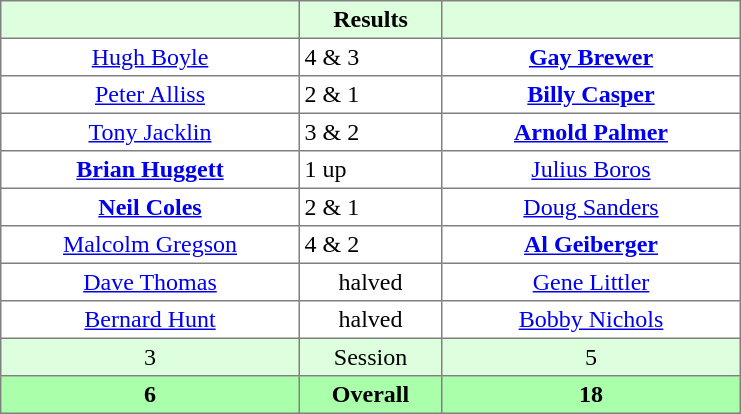<table border="1" cellpadding="3" style="border-collapse: collapse; text-align:center;">
<tr style="background:#dfd;">
<th style="width:12em;"></th>
<th style="width:5.5em;">Results</th>
<th style="width:12em;"></th>
</tr>
<tr>
<td><a href='#'>Hugh Boyle</a></td>
<td align=left> 4 & 3</td>
<td><strong><a href='#'>Gay Brewer</a></strong></td>
</tr>
<tr>
<td><a href='#'>Peter Alliss</a></td>
<td align=left> 2 & 1</td>
<td><strong><a href='#'>Billy Casper</a></strong></td>
</tr>
<tr>
<td><a href='#'>Tony Jacklin</a></td>
<td align=left> 3 & 2</td>
<td><strong><a href='#'>Arnold Palmer</a></strong></td>
</tr>
<tr>
<td><strong><a href='#'>Brian Huggett</a></strong></td>
<td align=left> 1 up</td>
<td><a href='#'>Julius Boros</a></td>
</tr>
<tr>
<td><strong><a href='#'>Neil Coles</a></strong></td>
<td align=left> 2 & 1</td>
<td><a href='#'>Doug Sanders</a></td>
</tr>
<tr>
<td><a href='#'>Malcolm Gregson</a></td>
<td align=left> 4 & 2</td>
<td><strong><a href='#'>Al Geiberger</a></strong></td>
</tr>
<tr>
<td><a href='#'>Dave Thomas</a></td>
<td>halved</td>
<td><a href='#'>Gene Littler</a></td>
</tr>
<tr>
<td><a href='#'>Bernard Hunt</a></td>
<td>halved</td>
<td><a href='#'>Bobby Nichols</a></td>
</tr>
<tr style="background:#dfd;">
<td>3</td>
<td>Session</td>
<td>5</td>
</tr>
<tr style="background:#afa;">
<th>6</th>
<th>Overall</th>
<th>18</th>
</tr>
</table>
